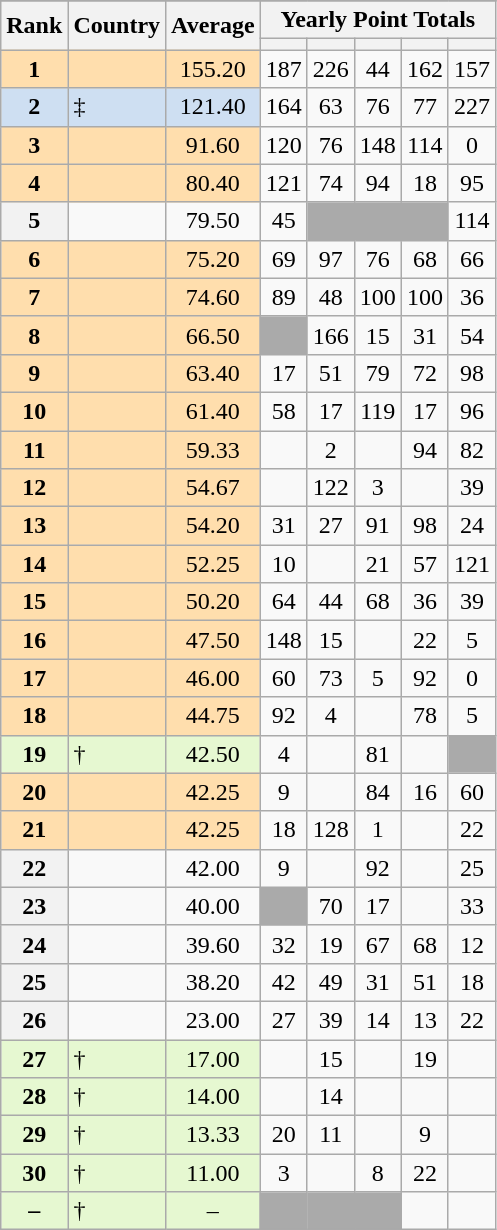<table class="sortable wikitable plainrowheaders sticky-header-multi" style="text-align:center;">
<tr>
</tr>
<tr>
<th scope="col" rowspan="2" data-sort-type="number">Rank</th>
<th scope="col" rowspan="2">Country</th>
<th scope="col" rowspan="2" class="unsortable">Average</th>
<th scope="colgroup" colspan="5">Yearly Point Totals</th>
</tr>
<tr>
<th scope="col" data-sort-type="number"></th>
<th scope="col" data-sort-type="number"></th>
<th scope="col" data-sort-type="number"></th>
<th scope="col" data-sort-type="number"></th>
<th scope="col" data-sort-type="number"></th>
</tr>
<tr>
<th scope="row" style="background:#FFDEAD; text-align:center;">1</th>
<td style="background:#FFDEAD; text-align:left;"></td>
<td style="background:#FFDEAD;">155.20</td>
<td>187</td>
<td>226</td>
<td>44</td>
<td>162</td>
<td>157</td>
</tr>
<tr>
<th scope="row" style="background:#CEDFF2; text-align:center;">2</th>
<td style="background:#CEDFF2; text-align:left;">‡</td>
<td style="background:#CEDFF2;">121.40</td>
<td>164</td>
<td>63</td>
<td>76</td>
<td>77</td>
<td>227</td>
</tr>
<tr>
<th scope="row" style="background:#FFDEAD; text-align:center;">3</th>
<td style="background:#FFDEAD; text-align:left;"></td>
<td style="background:#FFDEAD;">91.60</td>
<td>120</td>
<td>76</td>
<td>148</td>
<td>114</td>
<td>0</td>
</tr>
<tr>
<th scope="row" style="background:#FFDEAD; text-align:center;">4</th>
<td style="background:#FFDEAD; text-align:left;"></td>
<td style="background:#FFDEAD;">80.40</td>
<td>121</td>
<td>74</td>
<td>94</td>
<td>18</td>
<td>95</td>
</tr>
<tr>
<th scope="row" style="text-align:center;">5</th>
<td style="text-align:left;"></td>
<td>79.50</td>
<td>45</td>
<td bgcolor="#AAAAAA"></td>
<td bgcolor="#AAAAAA"></td>
<td bgcolor="#AAAAAA"></td>
<td>114</td>
</tr>
<tr>
<th scope="row" style="background:#FFDEAD; text-align:center;">6</th>
<td style="background:#FFDEAD; text-align:left;"></td>
<td style="background:#FFDEAD;">75.20</td>
<td>69</td>
<td>97</td>
<td>76</td>
<td>68</td>
<td>66</td>
</tr>
<tr>
<th scope="row" style="background:#FFDEAD; text-align:center;">7</th>
<td style="background:#FFDEAD; text-align:left;"></td>
<td style="background:#FFDEAD;">74.60</td>
<td>89</td>
<td>48</td>
<td>100</td>
<td>100</td>
<td>36</td>
</tr>
<tr>
<th scope="row" style="background:#FFDEAD; text-align:center;">8</th>
<td style="background:#FFDEAD; text-align:left;"></td>
<td style="background:#FFDEAD;">66.50</td>
<td bgcolor="#AAAAAA"></td>
<td>166</td>
<td>15</td>
<td>31</td>
<td>54</td>
</tr>
<tr>
<th scope="row" style="background:#FFDEAD; text-align:center;">9</th>
<td style="background:#FFDEAD; text-align:left;"></td>
<td style="background:#FFDEAD;">63.40</td>
<td>17</td>
<td>51</td>
<td>79</td>
<td>72</td>
<td>98</td>
</tr>
<tr>
<th scope="row" style="background:#FFDEAD; text-align:center;">10</th>
<td style="background:#FFDEAD; text-align:left;"></td>
<td style="background:#FFDEAD;">61.40</td>
<td>58</td>
<td>17</td>
<td>119</td>
<td>17</td>
<td>96</td>
</tr>
<tr>
<th scope="row" style="background:#FFDEAD; text-align:center;">11</th>
<td style="background:#FFDEAD; text-align:left;"></td>
<td style="background:#FFDEAD;">59.33</td>
<td></td>
<td>2</td>
<td></td>
<td>94</td>
<td>82</td>
</tr>
<tr>
<th scope="row" style="background:#FFDEAD; text-align:center;">12</th>
<td style="background:#FFDEAD; text-align:left;"></td>
<td style="background:#FFDEAD;">54.67</td>
<td></td>
<td>122</td>
<td>3</td>
<td></td>
<td>39</td>
</tr>
<tr>
<th scope="row" style="background:#FFDEAD; text-align:center;">13</th>
<td style="background:#FFDEAD; text-align:left;"></td>
<td style="background:#FFDEAD;">54.20</td>
<td>31</td>
<td>27</td>
<td>91</td>
<td>98</td>
<td>24</td>
</tr>
<tr>
<th scope="row" style="background:#FFDEAD; text-align:center;">14</th>
<td style="background:#FFDEAD; text-align:left;"></td>
<td style="background:#FFDEAD;">52.25</td>
<td>10</td>
<td></td>
<td>21</td>
<td>57</td>
<td>121</td>
</tr>
<tr>
<th scope="row" style="background:#FFDEAD; text-align:center;">15</th>
<td style="background:#FFDEAD; text-align:left;"></td>
<td style="background:#FFDEAD;">50.20</td>
<td>64</td>
<td>44</td>
<td>68</td>
<td>36</td>
<td>39</td>
</tr>
<tr>
<th scope="row" style="background:#FFDEAD; text-align:center;">16</th>
<td style="background:#FFDEAD; text-align:left;"></td>
<td style="background:#FFDEAD;">47.50</td>
<td>148</td>
<td>15</td>
<td></td>
<td>22</td>
<td>5</td>
</tr>
<tr>
<th scope="row" style="background:#FFDEAD; text-align:center;">17</th>
<td style="background:#FFDEAD; text-align:left;"></td>
<td style="background:#FFDEAD;">46.00</td>
<td>60</td>
<td>73</td>
<td>5</td>
<td>92</td>
<td>0</td>
</tr>
<tr>
<th scope="row" style="background:#FFDEAD; text-align:center;">18</th>
<td style="background:#FFDEAD; text-align:left;"></td>
<td style="background:#FFDEAD;">44.75</td>
<td>92</td>
<td>4</td>
<td></td>
<td>78</td>
<td>5</td>
</tr>
<tr>
<th scope="row" style="background:#E6F8D1; text-align:center;">19</th>
<td style="background:#E6F8D1; text-align:left;">†</td>
<td style="background:#E6F8D1;">42.50</td>
<td>4</td>
<td></td>
<td>81</td>
<td></td>
<td bgcolor="#AAAAAA"></td>
</tr>
<tr>
<th scope="row" style="background:#FFDEAD; text-align:center;">20</th>
<td style="background:#FFDEAD; text-align:left;"></td>
<td style="background:#FFDEAD;">42.25</td>
<td>9</td>
<td></td>
<td>84</td>
<td>16</td>
<td>60</td>
</tr>
<tr>
<th scope="row" style="background:#FFDEAD; text-align:center;">21</th>
<td style="background:#FFDEAD; text-align:left;"></td>
<td style="background:#FFDEAD;">42.25</td>
<td>18</td>
<td>128</td>
<td>1</td>
<td></td>
<td>22</td>
</tr>
<tr>
<th scope="row" style="text-align:center;">22</th>
<td style="text-align:left;"></td>
<td>42.00</td>
<td>9</td>
<td></td>
<td>92</td>
<td></td>
<td>25</td>
</tr>
<tr>
<th scope="row" style="text-align:center;">23</th>
<td style="text-align:left;"></td>
<td>40.00</td>
<td bgcolor="#AAAAAA"></td>
<td>70</td>
<td>17</td>
<td></td>
<td>33</td>
</tr>
<tr>
<th scope="row" style="text-align:center;">24</th>
<td style="text-align:left;"></td>
<td>39.60</td>
<td>32</td>
<td>19</td>
<td>67</td>
<td>68</td>
<td>12</td>
</tr>
<tr>
<th scope="row" style="text-align:center;">25</th>
<td style="text-align:left;"></td>
<td>38.20</td>
<td>42</td>
<td>49</td>
<td>31</td>
<td>51</td>
<td>18</td>
</tr>
<tr>
<th scope="row" style="text-align:center;">26</th>
<td style="text-align:left;"></td>
<td>23.00</td>
<td>27</td>
<td>39</td>
<td>14</td>
<td>13</td>
<td>22</td>
</tr>
<tr>
<th scope="row" style="background:#E6F8D1; text-align:center;">27</th>
<td style="background:#E6F8D1; text-align:left;">†</td>
<td style="background:#E6F8D1;">17.00</td>
<td></td>
<td>15</td>
<td></td>
<td>19</td>
<td></td>
</tr>
<tr>
<th scope="row" style="background:#E6F8D1; text-align:center;">28</th>
<td style="background:#E6F8D1; text-align:left;">†</td>
<td style="background:#E6F8D1;">14.00</td>
<td></td>
<td>14</td>
<td></td>
<td></td>
<td></td>
</tr>
<tr>
<th scope="row" style="background:#E6F8D1; text-align:center;">29</th>
<td style="background:#E6F8D1; text-align:left;">†</td>
<td style="background:#E6F8D1;">13.33</td>
<td>20</td>
<td>11</td>
<td></td>
<td>9</td>
<td></td>
</tr>
<tr>
<th scope="row" style="background:#E6F8D1; text-align:center;">30</th>
<td style="background:#E6F8D1; text-align:left;">†</td>
<td style="background:#E6F8D1;">11.00</td>
<td>3</td>
<td></td>
<td>8</td>
<td>22</td>
<td></td>
</tr>
<tr>
<th scope="row" style="background:#E6F8D1; text-align:center;">–</th>
<td style="background:#E6F8D1; text-align:left;">†</td>
<td style="background:#E6F8D1;" data-sort-value="0">–</td>
<td bgcolor="#AAAAAA"></td>
<td bgcolor="#AAAAAA"></td>
<td bgcolor="#AAAAAA"></td>
<td></td>
<td></td>
</tr>
</table>
